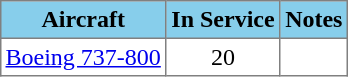<table class="toccolours" border="1" cellpadding="3" style="border-collapse:collapse; text-align:center; margin:1em auto;">
<tr style="background:Skyblue;">
<th>Aircraft</th>
<th>In Service</th>
<th>Notes</th>
</tr>
<tr>
<td><a href='#'>Boeing 737-800</a></td>
<td>20</td>
<td></td>
</tr>
</table>
